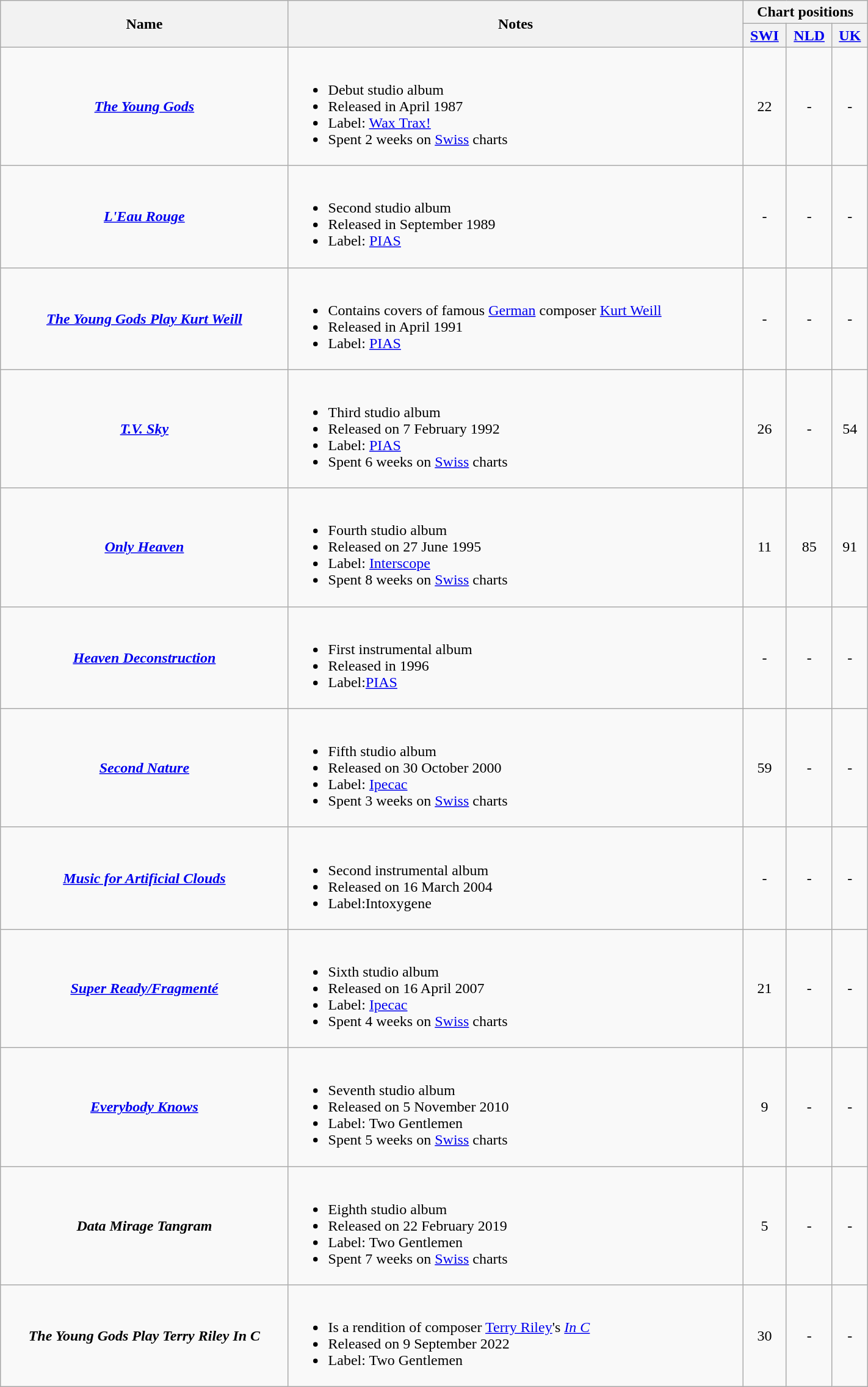<table class=wikitable width=75% style=text-align:center>
<tr>
<th rowspan=2>Name</th>
<th rowspan=2>Notes</th>
<th colspan=3>Chart positions</th>
</tr>
<tr>
<th><a href='#'>SWI</a></th>
<th><a href='#'>NLD</a></th>
<th><a href='#'>UK</a></th>
</tr>
<tr>
<td><strong><em><a href='#'>The Young Gods</a></em></strong></td>
<td align=left><br><ul><li>Debut studio album</li><li>Released in April 1987</li><li>Label: <a href='#'>Wax Trax!</a></li><li>Spent 2 weeks on <a href='#'>Swiss</a> charts</li></ul></td>
<td>22</td>
<td>-</td>
<td>-</td>
</tr>
<tr>
<td><strong><em><a href='#'>L'Eau Rouge</a></em></strong></td>
<td align=left><br><ul><li>Second studio album</li><li>Released in September 1989</li><li>Label: <a href='#'>PIAS</a></li></ul></td>
<td>-</td>
<td>-</td>
<td>-</td>
</tr>
<tr>
<td><strong><em><a href='#'>The Young Gods Play Kurt Weill</a></em></strong></td>
<td align=left><br><ul><li>Contains covers of famous <a href='#'>German</a> composer <a href='#'>Kurt Weill</a></li><li>Released in April 1991</li><li>Label: <a href='#'>PIAS</a></li></ul></td>
<td>-</td>
<td>-</td>
<td>-</td>
</tr>
<tr>
<td><strong><em><a href='#'>T.V. Sky</a></em></strong></td>
<td align=left><br><ul><li>Third studio album</li><li>Released on 7 February 1992</li><li>Label: <a href='#'>PIAS</a></li><li>Spent 6 weeks on <a href='#'>Swiss</a> charts</li></ul></td>
<td>26</td>
<td>-</td>
<td>54</td>
</tr>
<tr>
<td><strong><em><a href='#'>Only Heaven</a></em></strong></td>
<td align=left><br><ul><li>Fourth studio album</li><li>Released on 27 June 1995</li><li>Label: <a href='#'>Interscope</a></li><li>Spent 8 weeks on <a href='#'>Swiss</a> charts</li></ul></td>
<td>11</td>
<td>85</td>
<td>91</td>
</tr>
<tr>
<td><strong><em><a href='#'>Heaven Deconstruction</a></em></strong></td>
<td align=left><br><ul><li>First instrumental album</li><li>Released in 1996</li><li>Label:<a href='#'>PIAS</a></li></ul></td>
<td>-</td>
<td>-</td>
<td>-</td>
</tr>
<tr>
<td><strong><em><a href='#'>Second Nature</a></em></strong></td>
<td align=left><br><ul><li>Fifth studio album</li><li>Released on 30 October 2000</li><li>Label: <a href='#'>Ipecac</a></li><li>Spent 3 weeks on <a href='#'>Swiss</a> charts</li></ul></td>
<td>59</td>
<td>-</td>
<td>-</td>
</tr>
<tr>
<td><strong><em><a href='#'>Music for Artificial Clouds</a></em></strong></td>
<td align=left><br><ul><li>Second instrumental album</li><li>Released on 16 March 2004</li><li>Label:Intoxygene</li></ul></td>
<td>-</td>
<td>-</td>
<td>-</td>
</tr>
<tr>
<td><strong><em><a href='#'>Super Ready/Fragmenté</a></em></strong></td>
<td align=left><br><ul><li>Sixth studio album</li><li>Released on 16 April 2007</li><li>Label: <a href='#'>Ipecac</a></li><li>Spent 4 weeks on <a href='#'>Swiss</a> charts</li></ul></td>
<td>21</td>
<td>-</td>
<td>-</td>
</tr>
<tr>
<td><strong><em><a href='#'>Everybody Knows</a></em></strong></td>
<td align=left><br><ul><li>Seventh studio album</li><li>Released on 5 November 2010</li><li>Label: Two Gentlemen</li><li>Spent 5 weeks on <a href='#'>Swiss</a> charts</li></ul></td>
<td>9</td>
<td>-</td>
<td>-</td>
</tr>
<tr>
<td><strong><em>Data Mirage Tangram</em></strong></td>
<td align=left><br><ul><li>Eighth studio album</li><li>Released on 22 February 2019</li><li>Label: Two Gentlemen</li><li>Spent 7 weeks on <a href='#'>Swiss</a> charts</li></ul></td>
<td>5</td>
<td>-</td>
<td>-</td>
</tr>
<tr>
<td><strong><em>The Young Gods Play Terry Riley In C</em></strong></td>
<td align=left><br><ul><li>Is a rendition of composer <a href='#'>Terry Riley</a>'s <em><a href='#'>In C</a></em></li><li>Released on 9 September 2022</li><li>Label: Two Gentlemen</li></ul></td>
<td>30</td>
<td>-</td>
<td>-</td>
</tr>
</table>
